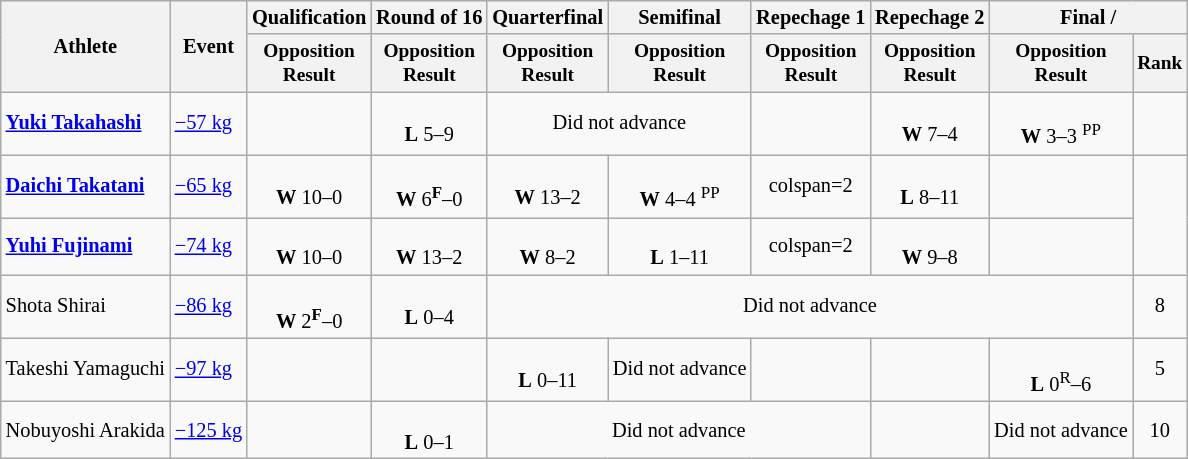<table class=wikitable style=font-size:85%;text-align:center>
<tr>
<th rowspan="2">Athlete</th>
<th rowspan="2">Event</th>
<th>Qualification</th>
<th>Round of 16</th>
<th>Quarterfinal</th>
<th>Semifinal</th>
<th>Repechage 1</th>
<th>Repechage 2</th>
<th colspan=2>Final / </th>
</tr>
<tr style="font-size: 95%">
<th>Opposition<br>Result</th>
<th>Opposition<br>Result</th>
<th>Opposition<br>Result</th>
<th>Opposition<br>Result</th>
<th>Opposition<br>Result</th>
<th>Opposition<br>Result</th>
<th>Opposition<br>Result</th>
<th>Rank</th>
</tr>
<tr>
<td style="text-align:left"><strong><a href='#'>Yuki Takahashi</a></strong></td>
<td style="text-align:left"><a href='#'>−57 kg</a></td>
<td></td>
<td><br><strong>L</strong> 5–9</td>
<td colspan=2>Did not advance</td>
<td></td>
<td><br><strong>W</strong> 7–4</td>
<td><br><strong>W</strong> 3–3 <sup>PP</sup></td>
<td></td>
</tr>
<tr>
<td style="text-align:left"><strong><a href='#'>Daichi Takatani</a></strong></td>
<td style="text-align:left"><a href='#'>−65 kg</a></td>
<td><br><strong>W</strong> 10–0</td>
<td><br><strong>W</strong> 6<sup><strong>F</strong></sup>–0</td>
<td><br><strong>W</strong> 13–2</td>
<td><br><strong>W</strong> 4–4 <sup>PP</sup></td>
<td>colspan=2 </td>
<td><br><strong>L</strong> 8–11</td>
<td></td>
</tr>
<tr>
<td style="text-align:left"><strong><a href='#'>Yuhi Fujinami</a></strong></td>
<td style="text-align:left"><a href='#'>−74 kg</a></td>
<td><br><strong>W</strong> 10–0</td>
<td><br><strong>W</strong> 13–2</td>
<td><br><strong>W</strong> 8–2</td>
<td><br><strong>L</strong> 1–11</td>
<td>colspan=2 </td>
<td><br><strong>W</strong> 9–8</td>
<td></td>
</tr>
<tr>
<td style="text-align:left">Shota Shirai</td>
<td style="text-align:left"><a href='#'>−86 kg</a></td>
<td><br><strong>W</strong> 2<sup><strong>F</strong></sup>–0</td>
<td><br><strong>L</strong> 0–4</td>
<td colspan=5>Did not advance</td>
<td>8</td>
</tr>
<tr>
<td style="text-align:left">Takeshi Yamaguchi</td>
<td style="text-align:left"><a href='#'>−97 kg</a></td>
<td></td>
<td></td>
<td><br><strong>L</strong> 0–11</td>
<td>Did not advance</td>
<td></td>
<td></td>
<td><br><strong>L</strong> 0<sup>R</sup>–6</td>
<td>5</td>
</tr>
<tr>
<td style="text-align:left">Nobuyoshi Arakida</td>
<td style="text-align:left"><a href='#'>−125 kg</a></td>
<td></td>
<td><br><strong>L</strong> 0–1</td>
<td colspan=3>Did not advance</td>
<td></td>
<td>Did not advance</td>
<td>10</td>
</tr>
</table>
